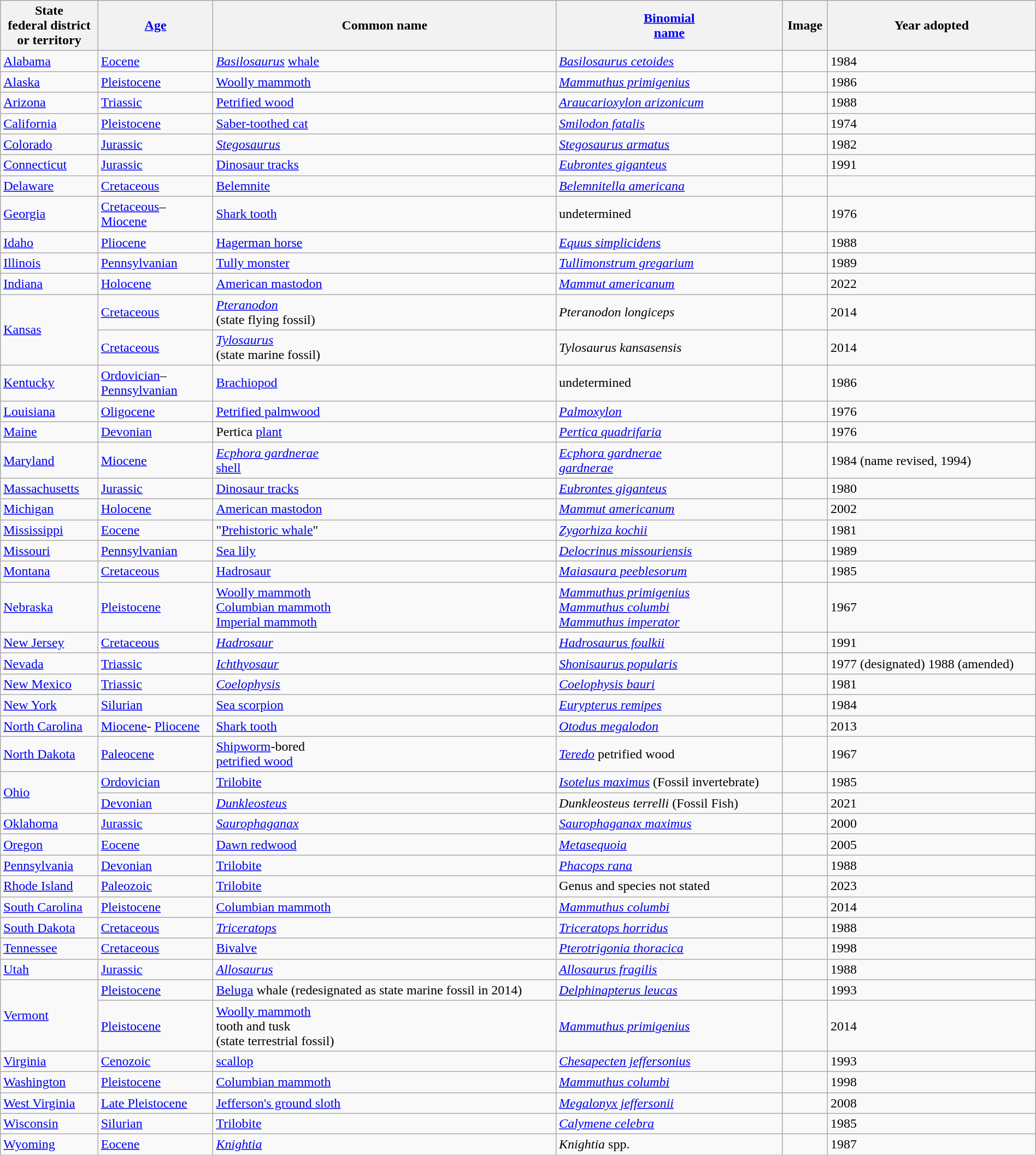<table class="wikitable sortable" align="center" width="100%">
<tr bgcolor="#CCCCCC">
<th>State<br>federal district<br>or territory</th>
<th><a href='#'>Age</a></th>
<th>Common name</th>
<th><a href='#'>Binomial<br>name</a></th>
<th>Image</th>
<th>Year adopted</th>
</tr>
<tr>
<td><a href='#'>Alabama</a></td>
<td><a href='#'>Eocene</a></td>
<td><em><a href='#'>Basilosaurus</a></em> <a href='#'>whale</a></td>
<td><em><a href='#'>Basilosaurus cetoides</a></em></td>
<td></td>
<td>1984</td>
</tr>
<tr>
<td><a href='#'>Alaska</a></td>
<td><a href='#'>Pleistocene</a></td>
<td><a href='#'>Woolly mammoth</a></td>
<td><em><a href='#'>Mammuthus primigenius</a></em></td>
<td></td>
<td>1986</td>
</tr>
<tr>
<td><a href='#'>Arizona</a></td>
<td><a href='#'>Triassic</a></td>
<td><a href='#'>Petrified wood</a></td>
<td><em><a href='#'>Araucarioxylon arizonicum</a></em></td>
<td></td>
<td>1988</td>
</tr>
<tr>
<td><a href='#'>California</a></td>
<td><a href='#'>Pleistocene</a></td>
<td><a href='#'>Saber-toothed cat</a></td>
<td><em><a href='#'>Smilodon fatalis</a></em></td>
<td></td>
<td>1974</td>
</tr>
<tr>
<td><a href='#'>Colorado</a></td>
<td><a href='#'>Jurassic</a></td>
<td><em><a href='#'>Stegosaurus</a></em></td>
<td><em><a href='#'>Stegosaurus armatus</a></em></td>
<td></td>
<td>1982</td>
</tr>
<tr>
<td><a href='#'>Connecticut</a></td>
<td><a href='#'>Jurassic</a></td>
<td><a href='#'>Dinosaur tracks</a></td>
<td><em><a href='#'>Eubrontes giganteus</a></em></td>
<td></td>
<td>1991</td>
</tr>
<tr>
<td><a href='#'>Delaware</a></td>
<td><a href='#'>Cretaceous</a></td>
<td><a href='#'>Belemnite</a></td>
<td><em><a href='#'>Belemnitella americana</a></em></td>
<td></td>
<td></td>
</tr>
<tr>
<td><a href='#'>Georgia</a></td>
<td><a href='#'>Cretaceous</a>–<br><a href='#'>Miocene</a></td>
<td><a href='#'>Shark tooth</a></td>
<td>undetermined</td>
<td></td>
<td>1976<br></td>
</tr>
<tr>
<td><a href='#'>Idaho</a></td>
<td><a href='#'>Pliocene</a></td>
<td><a href='#'>Hagerman horse</a></td>
<td><em><a href='#'>Equus simplicidens</a></em></td>
<td></td>
<td>1988</td>
</tr>
<tr>
<td><a href='#'>Illinois</a></td>
<td><a href='#'>Pennsylvanian</a></td>
<td><a href='#'>Tully monster</a></td>
<td><em><a href='#'>Tullimonstrum gregarium</a></em></td>
<td></td>
<td>1989<br></td>
</tr>
<tr>
<td><a href='#'>Indiana</a></td>
<td><a href='#'>Holocene</a></td>
<td><a href='#'>American mastodon</a></td>
<td><em><a href='#'>Mammut americanum</a></em></td>
<td></td>
<td>2022</td>
</tr>
<tr>
<td rowspan="2"><a href='#'>Kansas</a></td>
<td><a href='#'>Cretaceous</a></td>
<td><em><a href='#'>Pteranodon</a></em><br>(state flying fossil)</td>
<td><em>Pteranodon longiceps</em></td>
<td></td>
<td>2014</td>
</tr>
<tr>
<td><a href='#'>Cretaceous</a></td>
<td><em><a href='#'>Tylosaurus</a></em><br>(state marine fossil)</td>
<td><em>Tylosaurus kansasensis</em></td>
<td></td>
<td>2014</td>
</tr>
<tr>
<td><a href='#'>Kentucky</a></td>
<td><a href='#'>Ordovician</a>–<br><a href='#'>Pennsylvanian</a></td>
<td><a href='#'>Brachiopod</a></td>
<td>undetermined</td>
<td></td>
<td>1986</td>
</tr>
<tr>
<td><a href='#'>Louisiana</a></td>
<td><a href='#'>Oligocene</a></td>
<td><a href='#'>Petrified palmwood</a></td>
<td><em><a href='#'>Palmoxylon</a></em></td>
<td></td>
<td>1976</td>
</tr>
<tr>
<td><a href='#'>Maine</a></td>
<td><a href='#'>Devonian</a></td>
<td>Pertica <a href='#'>plant</a></td>
<td><em><a href='#'>Pertica quadrifaria</a></em></td>
<td></td>
<td>1976</td>
</tr>
<tr>
<td><a href='#'>Maryland</a></td>
<td><a href='#'>Miocene</a></td>
<td><em><a href='#'>Ecphora gardnerae</a></em><br><a href='#'>shell</a></td>
<td><em><a href='#'>Ecphora gardnerae<br>gardnerae</a></em></td>
<td></td>
<td>1984 (name revised, 1994)</td>
</tr>
<tr>
<td><a href='#'>Massachusetts</a></td>
<td><a href='#'>Jurassic</a></td>
<td><a href='#'>Dinosaur tracks</a></td>
<td><em><a href='#'>Eubrontes giganteus</a></em></td>
<td></td>
<td>1980</td>
</tr>
<tr>
<td><a href='#'>Michigan</a></td>
<td><a href='#'>Holocene</a></td>
<td><a href='#'>American mastodon</a></td>
<td><em><a href='#'>Mammut americanum</a></em></td>
<td></td>
<td>2002</td>
</tr>
<tr>
<td><a href='#'>Mississippi</a></td>
<td><a href='#'>Eocene</a></td>
<td>"<a href='#'>Prehistoric whale</a>"</td>
<td><em><a href='#'>Zygorhiza kochii</a></em></td>
<td></td>
<td>1981</td>
</tr>
<tr>
<td><a href='#'>Missouri</a></td>
<td><a href='#'>Pennsylvanian</a></td>
<td><a href='#'>Sea lily</a></td>
<td><a href='#'><em>Delocrinus missouriensis</em></a></td>
<td></td>
<td>1989</td>
</tr>
<tr>
<td><a href='#'>Montana</a></td>
<td><a href='#'>Cretaceous</a></td>
<td><a href='#'>Hadrosaur</a></td>
<td><em><a href='#'>Maiasaura peeblesorum</a></em></td>
<td></td>
<td>1985</td>
</tr>
<tr>
<td><a href='#'>Nebraska</a></td>
<td><a href='#'>Pleistocene</a></td>
<td><a href='#'>Woolly mammoth</a><br><a href='#'>Columbian mammoth</a><br><a href='#'>Imperial mammoth</a></td>
<td><em><a href='#'>Mammuthus primigenius</a></em><br><em><a href='#'>Mammuthus columbi</a></em><br><em><a href='#'>Mammuthus imperator</a></em></td>
<td></td>
<td>1967</td>
</tr>
<tr>
<td><a href='#'>New Jersey</a></td>
<td><a href='#'>Cretaceous</a></td>
<td><em><a href='#'>Hadrosaur</a></em></td>
<td><em><a href='#'>Hadrosaurus foulkii</a></em></td>
<td></td>
<td>1991</td>
</tr>
<tr>
<td><a href='#'>Nevada</a></td>
<td><a href='#'>Triassic</a></td>
<td><em><a href='#'>Ichthyosaur</a></em></td>
<td><em><a href='#'>Shonisaurus popularis</a></em></td>
<td></td>
<td>1977 (designated) 1988 (amended)<br></td>
</tr>
<tr>
<td><a href='#'>New Mexico</a></td>
<td><a href='#'>Triassic</a></td>
<td><em><a href='#'>Coelophysis</a></em></td>
<td><em><a href='#'>Coelophysis bauri</a></em></td>
<td></td>
<td>1981</td>
</tr>
<tr>
<td><a href='#'>New York</a></td>
<td><a href='#'>Silurian</a></td>
<td><a href='#'>Sea scorpion</a></td>
<td><em><a href='#'>Eurypterus remipes</a></em></td>
<td></td>
<td>1984</td>
</tr>
<tr>
<td><a href='#'>North Carolina</a></td>
<td><a href='#'>Miocene</a>- <a href='#'>Pliocene</a></td>
<td><a href='#'>Shark tooth</a></td>
<td><em><a href='#'>Otodus megalodon</a></em></td>
<td></td>
<td>2013</td>
</tr>
<tr>
<td><a href='#'>North Dakota</a></td>
<td><a href='#'>Paleocene</a></td>
<td><a href='#'>Shipworm</a>-bored<br><a href='#'>petrified wood</a></td>
<td><em><a href='#'>Teredo</a></em> petrified wood</td>
<td></td>
<td>1967</td>
</tr>
<tr>
<td rowspan="2"><a href='#'>Ohio</a></td>
<td><a href='#'>Ordovician</a></td>
<td><a href='#'>Trilobite</a></td>
<td><em><a href='#'>Isotelus maximus</a></em> (Fossil invertebrate)</td>
<td></td>
<td>1985</td>
</tr>
<tr>
<td><a href='#'>Devonian</a></td>
<td><em><a href='#'>Dunkleosteus</a></em></td>
<td><em>Dunkleosteus terrelli</em> (Fossil Fish)</td>
<td></td>
<td>2021</td>
</tr>
<tr>
<td><a href='#'>Oklahoma</a></td>
<td><a href='#'>Jurassic</a></td>
<td><em><a href='#'>Saurophaganax</a></em></td>
<td><em><a href='#'>Saurophaganax maximus</a></em></td>
<td></td>
<td>2000</td>
</tr>
<tr>
<td><a href='#'>Oregon</a></td>
<td><a href='#'>Eocene</a></td>
<td><a href='#'>Dawn redwood</a></td>
<td><em><a href='#'>Metasequoia</a></em></td>
<td></td>
<td>2005</td>
</tr>
<tr>
<td><a href='#'>Pennsylvania</a></td>
<td><a href='#'>Devonian</a></td>
<td><a href='#'>Trilobite</a></td>
<td><em><a href='#'>Phacops rana</a></em></td>
<td></td>
<td>1988</td>
</tr>
<tr>
<td><a href='#'>Rhode Island</a></td>
<td><a href='#'>Paleozoic</a></td>
<td><a href='#'>Trilobite</a></td>
<td>Genus and species not stated</td>
<td></td>
<td>2023</td>
</tr>
<tr>
<td><a href='#'>South Carolina</a></td>
<td><a href='#'>Pleistocene</a></td>
<td><a href='#'>Columbian mammoth</a></td>
<td><em><a href='#'>Mammuthus columbi</a></em></td>
<td></td>
<td>2014</td>
</tr>
<tr>
<td><a href='#'>South Dakota</a></td>
<td><a href='#'>Cretaceous</a></td>
<td><em><a href='#'>Triceratops</a></em></td>
<td><em><a href='#'>Triceratops horridus</a></em></td>
<td></td>
<td>1988</td>
</tr>
<tr>
<td><a href='#'>Tennessee</a></td>
<td><a href='#'>Cretaceous</a></td>
<td><a href='#'>Bivalve</a></td>
<td><em><a href='#'>Pterotrigonia thoracica</a></em></td>
<td></td>
<td>1998</td>
</tr>
<tr>
<td><a href='#'>Utah</a></td>
<td><a href='#'>Jurassic</a></td>
<td><em><a href='#'>Allosaurus</a></em></td>
<td><em><a href='#'>Allosaurus fragilis</a></em></td>
<td></td>
<td>1988</td>
</tr>
<tr>
<td rowspan="2"><a href='#'>Vermont</a></td>
<td><a href='#'>Pleistocene</a></td>
<td><a href='#'>Beluga</a> whale (redesignated as state marine fossil in 2014)</td>
<td><em><a href='#'>Delphinapterus leucas</a></em></td>
<td></td>
<td>1993</td>
</tr>
<tr>
<td><a href='#'>Pleistocene</a></td>
<td><a href='#'>Woolly mammoth</a><br>tooth and tusk<br>(state terrestrial fossil)</td>
<td><em><a href='#'>Mammuthus primigenius</a></em></td>
<td></td>
<td>2014</td>
</tr>
<tr>
<td><a href='#'>Virginia</a></td>
<td><a href='#'>Cenozoic</a></td>
<td><a href='#'>scallop</a></td>
<td><em><a href='#'>Chesapecten jeffersonius</a></em></td>
<td></td>
<td>1993</td>
</tr>
<tr>
<td><a href='#'>Washington</a></td>
<td><a href='#'>Pleistocene</a></td>
<td><a href='#'>Columbian mammoth</a></td>
<td><em><a href='#'>Mammuthus columbi</a></em></td>
<td></td>
<td>1998</td>
</tr>
<tr>
<td><a href='#'>West Virginia</a></td>
<td><a href='#'>Late Pleistocene</a></td>
<td><a href='#'>Jefferson's ground sloth</a></td>
<td><em><a href='#'>Megalonyx jeffersonii</a></em></td>
<td></td>
<td>2008</td>
</tr>
<tr>
<td><a href='#'>Wisconsin</a></td>
<td><a href='#'>Silurian</a></td>
<td><a href='#'>Trilobite</a></td>
<td><em><a href='#'>Calymene celebra</a></em></td>
<td></td>
<td>1985</td>
</tr>
<tr>
<td><a href='#'>Wyoming</a></td>
<td><a href='#'>Eocene</a></td>
<td><em><a href='#'>Knightia</a></em></td>
<td><em>Knightia</em> spp.</td>
<td></td>
<td>1987</td>
</tr>
</table>
